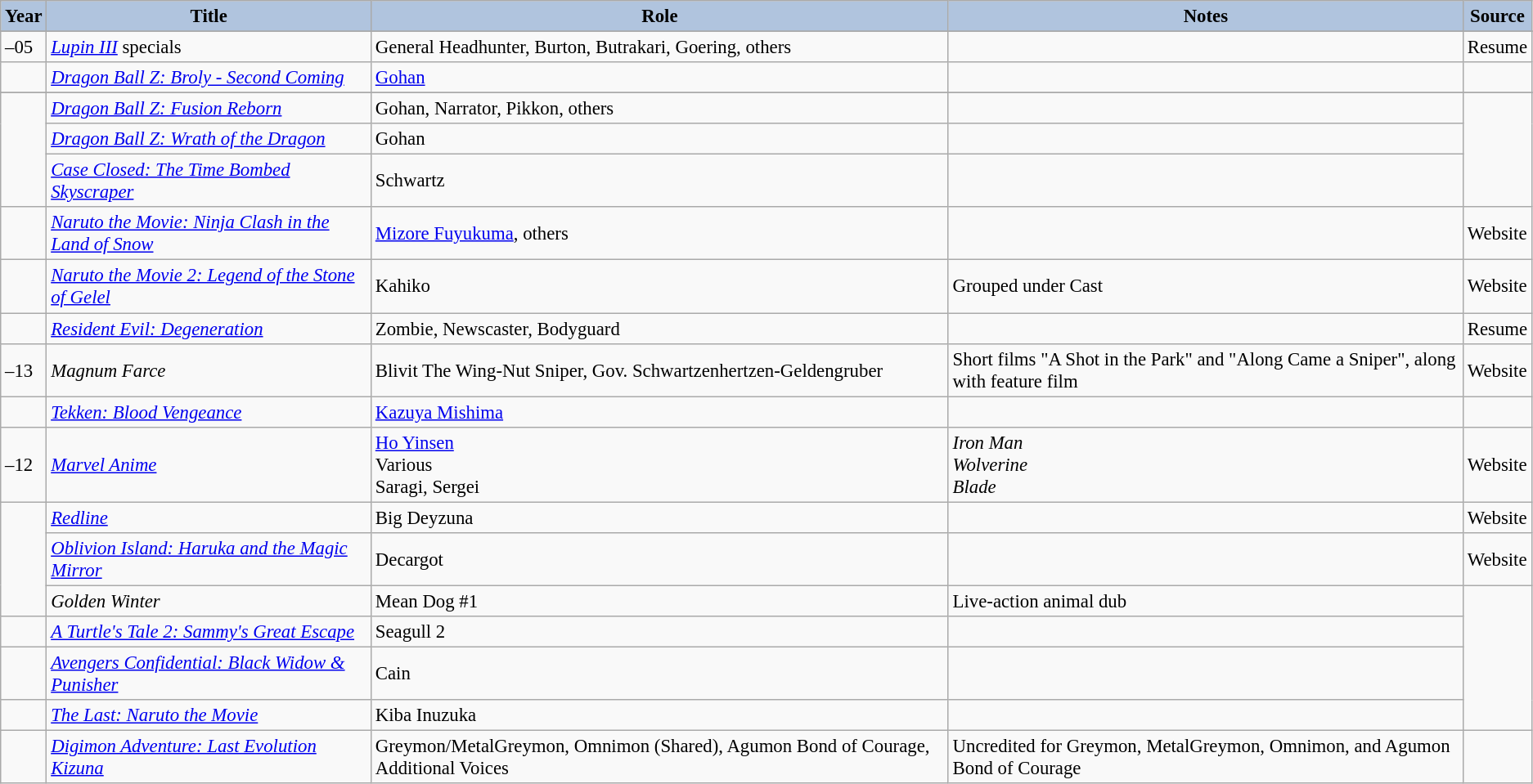<table class="wikitable sortable plainrowheaders" style="width=95%; font-size: 95%;">
<tr>
<th style="background:#b0c4de;">Year </th>
<th style="background:#b0c4de;">Title</th>
<th style="background:#b0c4de;">Role </th>
<th style="background:#b0c4de;" class="unsortable">Notes </th>
<th style="background:#b0c4de;" class="unsortable">Source</th>
</tr>
<tr>
</tr>
<tr>
</tr>
<tr>
<td>–05</td>
<td><em><a href='#'>Lupin III</a></em> specials</td>
<td>General Headhunter, Burton, Butrakari, Goering, others</td>
<td> </td>
<td>Resume</td>
</tr>
<tr>
<td></td>
<td><em><a href='#'>Dragon Ball Z: Broly - Second Coming</a></em></td>
<td><a href='#'>Gohan</a></td>
<td></td>
<td></td>
</tr>
<tr>
</tr>
<tr>
<td rowspan="3"></td>
<td><em><a href='#'>Dragon Ball Z: Fusion Reborn</a></em></td>
<td>Gohan, Narrator, Pikkon, others</td>
<td> </td>
<td rowspan="3"></td>
</tr>
<tr>
<td><em><a href='#'>Dragon Ball Z: Wrath of the Dragon</a></em></td>
<td>Gohan</td>
<td> </td>
</tr>
<tr>
<td><em><a href='#'>Case Closed: The Time Bombed Skyscraper</a></em></td>
<td>Schwartz</td>
<td> </td>
</tr>
<tr>
<td></td>
<td><em><a href='#'>Naruto the Movie: Ninja Clash in the Land of Snow</a></em></td>
<td><a href='#'>Mizore Fuyukuma</a>, others</td>
<td> </td>
<td>Website</td>
</tr>
<tr>
<td></td>
<td><em><a href='#'>Naruto the Movie 2: Legend of the Stone of Gelel</a></em></td>
<td>Kahiko</td>
<td>Grouped under Cast</td>
<td>Website</td>
</tr>
<tr>
<td></td>
<td><em><a href='#'>Resident Evil: Degeneration</a></em></td>
<td>Zombie, Newscaster, Bodyguard</td>
<td> </td>
<td>Resume</td>
</tr>
<tr>
<td>–13</td>
<td><em>Magnum Farce</em></td>
<td>Blivit The Wing-Nut Sniper, Gov. Schwartzenhertzen-Geldengruber</td>
<td>Short films "A Shot in the Park" and "Along Came a Sniper", along with feature film</td>
<td>Website</td>
</tr>
<tr>
<td></td>
<td><em><a href='#'>Tekken: Blood Vengeance</a></em></td>
<td><a href='#'>Kazuya Mishima</a></td>
<td> </td>
<td></td>
</tr>
<tr>
<td>–12</td>
<td><em><a href='#'>Marvel Anime</a></em></td>
<td><a href='#'>Ho Yinsen</a><br>Various<br>Saragi, Sergei</td>
<td><em>Iron Man</em><br><em>Wolverine</em><br><em>Blade</em></td>
<td>Website<br></td>
</tr>
<tr>
<td rowspan="3"></td>
<td><em><a href='#'>Redline</a></em></td>
<td>Big Deyzuna</td>
<td> </td>
<td>Website</td>
</tr>
<tr>
<td><em><a href='#'>Oblivion Island: Haruka and the Magic Mirror</a></em></td>
<td>Decargot</td>
<td> </td>
<td>Website</td>
</tr>
<tr>
<td><em>Golden Winter</em></td>
<td>Mean Dog #1</td>
<td>Live-action animal dub</td>
<td rowspan="4"></td>
</tr>
<tr>
<td></td>
<td><em><a href='#'>A Turtle's Tale 2: Sammy's Great Escape</a></em></td>
<td>Seagull 2</td>
<td> </td>
</tr>
<tr>
<td></td>
<td><em><a href='#'>Avengers Confidential: Black Widow & Punisher</a></em></td>
<td>Cain</td>
<td> </td>
</tr>
<tr>
<td></td>
<td><em><a href='#'>The Last: Naruto the Movie</a></em></td>
<td>Kiba Inuzuka</td>
<td> </td>
</tr>
<tr>
<td></td>
<td><em><a href='#'>Digimon Adventure: Last Evolution Kizuna</a></em></td>
<td>Greymon/MetalGreymon, Omnimon (Shared), Agumon Bond of Courage, Additional Voices</td>
<td>Uncredited for Greymon, MetalGreymon, Omnimon, and Agumon Bond of Courage</td>
<td></td>
</tr>
</table>
